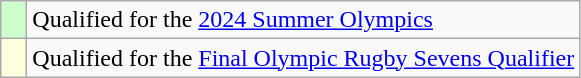<table class="wikitable" style="text-align: left;">
<tr>
<td width=10px bgcolor=#ccffcc></td>
<td>Qualified for the <a href='#'>2024 Summer Olympics</a></td>
</tr>
<tr>
<td width=10px bgcolor=#ffffdd></td>
<td>Qualified for the <a href='#'>Final Olympic Rugby Sevens Qualifier</a></td>
</tr>
</table>
